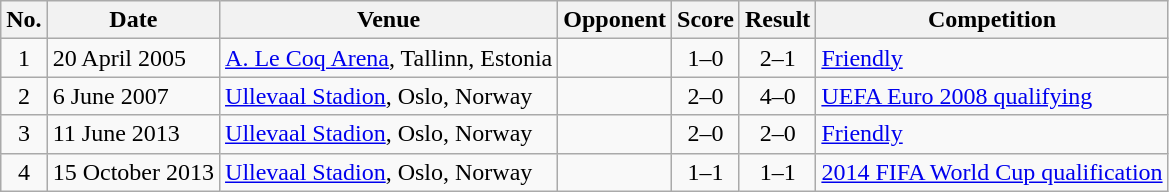<table class="wikitable sortable">
<tr>
<th scope="col">No.</th>
<th scope="col">Date</th>
<th scope="col">Venue</th>
<th scope="col">Opponent</th>
<th scope="col">Score</th>
<th scope="col">Result</th>
<th scope="col">Competition</th>
</tr>
<tr>
<td align="center">1</td>
<td>20 April 2005</td>
<td><a href='#'>A. Le Coq Arena</a>, Tallinn, Estonia</td>
<td></td>
<td align="center">1–0</td>
<td align="center">2–1</td>
<td><a href='#'>Friendly</a></td>
</tr>
<tr>
<td align="center">2</td>
<td>6 June 2007</td>
<td><a href='#'>Ullevaal Stadion</a>, Oslo, Norway</td>
<td></td>
<td align="center">2–0</td>
<td align="center">4–0</td>
<td><a href='#'>UEFA Euro 2008 qualifying</a></td>
</tr>
<tr>
<td align="center">3</td>
<td>11 June 2013</td>
<td><a href='#'>Ullevaal Stadion</a>, Oslo, Norway</td>
<td></td>
<td align="center">2–0</td>
<td align="center">2–0</td>
<td><a href='#'>Friendly</a></td>
</tr>
<tr>
<td align="center">4</td>
<td>15 October 2013</td>
<td><a href='#'>Ullevaal Stadion</a>, Oslo, Norway</td>
<td></td>
<td align="center">1–1</td>
<td align="center">1–1</td>
<td><a href='#'>2014 FIFA World Cup qualification</a></td>
</tr>
</table>
